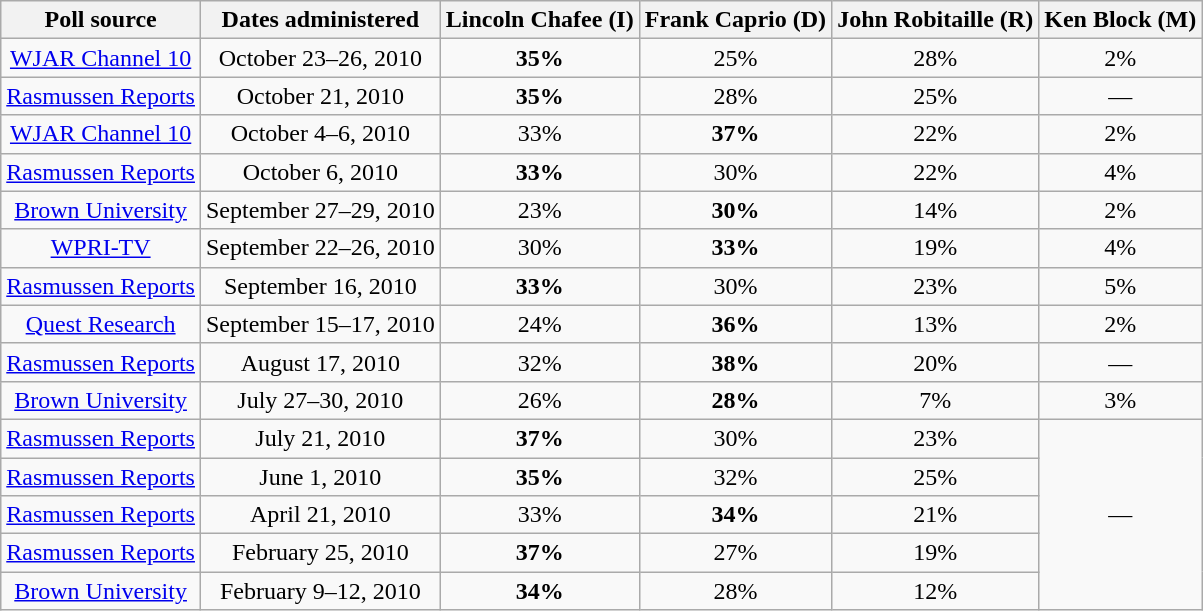<table class="wikitable" style="text-align:center">
<tr valign=bottom>
<th>Poll source</th>
<th>Dates administered</th>
<th>Lincoln Chafee (I)</th>
<th>Frank Caprio (D)</th>
<th>John Robitaille (R)</th>
<th>Ken Block (M)</th>
</tr>
<tr>
<td><a href='#'>WJAR Channel 10</a></td>
<td>October 23–26, 2010</td>
<td><strong>35%</strong></td>
<td>25%</td>
<td>28%</td>
<td>2%</td>
</tr>
<tr>
<td><a href='#'>Rasmussen Reports</a></td>
<td>October 21, 2010</td>
<td><strong>35%</strong></td>
<td>28%</td>
<td>25%</td>
<td>—</td>
</tr>
<tr>
<td><a href='#'>WJAR Channel 10</a></td>
<td>October 4–6, 2010</td>
<td>33%</td>
<td><strong>37%</strong></td>
<td>22%</td>
<td>2%</td>
</tr>
<tr>
<td><a href='#'>Rasmussen Reports</a></td>
<td>October 6, 2010</td>
<td><strong>33%</strong></td>
<td>30%</td>
<td>22%</td>
<td>4%</td>
</tr>
<tr>
<td><a href='#'>Brown University</a></td>
<td>September 27–29, 2010</td>
<td>23%</td>
<td><strong>30%</strong></td>
<td>14%</td>
<td>2%</td>
</tr>
<tr>
<td><a href='#'>WPRI-TV</a></td>
<td>September 22–26, 2010</td>
<td>30%</td>
<td><strong>33%</strong></td>
<td>19%</td>
<td>4%</td>
</tr>
<tr>
<td><a href='#'>Rasmussen Reports</a></td>
<td>September 16, 2010</td>
<td><strong>33%</strong></td>
<td>30%</td>
<td>23%</td>
<td>5%</td>
</tr>
<tr>
<td><a href='#'>Quest Research</a></td>
<td>September 15–17, 2010</td>
<td>24%</td>
<td><strong>36%</strong></td>
<td>13%</td>
<td>2%</td>
</tr>
<tr>
<td><a href='#'>Rasmussen Reports</a></td>
<td>August 17, 2010</td>
<td>32%</td>
<td><strong>38%</strong></td>
<td>20%</td>
<td>—</td>
</tr>
<tr>
<td><a href='#'>Brown University</a></td>
<td>July 27–30, 2010</td>
<td>26%</td>
<td><strong>28%</strong></td>
<td>7%</td>
<td>3%</td>
</tr>
<tr>
<td><a href='#'>Rasmussen Reports</a></td>
<td>July 21, 2010</td>
<td><strong>37%</strong></td>
<td>30%</td>
<td>23%</td>
<td rowspan=8>—</td>
</tr>
<tr>
<td><a href='#'>Rasmussen Reports</a></td>
<td>June 1, 2010</td>
<td><strong>35%</strong></td>
<td>32%</td>
<td>25%</td>
</tr>
<tr>
<td><a href='#'>Rasmussen Reports</a></td>
<td>April 21, 2010</td>
<td>33%</td>
<td><strong>34%</strong></td>
<td>21%</td>
</tr>
<tr>
<td><a href='#'>Rasmussen Reports</a></td>
<td>February 25, 2010</td>
<td><strong>37%</strong></td>
<td>27%</td>
<td>19%</td>
</tr>
<tr>
<td><a href='#'>Brown University</a></td>
<td>February 9–12, 2010</td>
<td><strong>34%</strong></td>
<td>28%</td>
<td>12%</td>
</tr>
</table>
